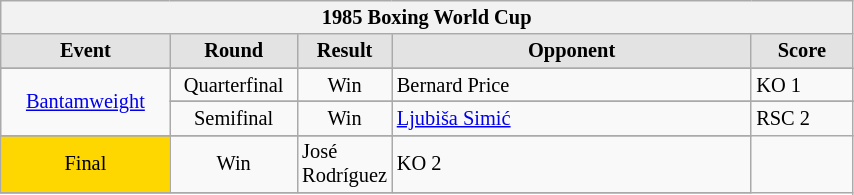<table class="wikitable" style="font-size: 85%; text-align: left; width:45%">
<tr>
<th colspan=5>1985 Boxing World Cup</th>
</tr>
<tr>
<th style='border-style: none none solid solid; background: #e3e3e3; width: 20%'><strong>Event</strong></th>
<th style='border-style: none none solid solid; background: #e3e3e3; width: 15%'><strong>Round</strong></th>
<th style='border-style: none none solid solid; background: #e3e3e3; width: 10%'><strong>Result</strong></th>
<th style='border-style: none none solid solid; background: #e3e3e3; width: 43%'><strong>Opponent</strong></th>
<th style='border-style: none none solid solid; background: #e3e3e3; width: 12%'><strong>Score</strong></th>
</tr>
<tr>
</tr>
<tr align=center>
<td rowspan="3" style="text-align:center;"><a href='#'>Bantamweight</a></td>
<td align='center'>Quarterfinal</td>
<td>Win</td>
<td align='left'> Bernard Price</td>
<td align='left'>KO 1</td>
</tr>
<tr>
</tr>
<tr align=center>
<td align='center'>Semifinal</td>
<td>Win</td>
<td align='left'> <a href='#'>Ljubiša Simić</a></td>
<td align='left'>RSC 2</td>
</tr>
<tr>
</tr>
<tr align=center>
<td align='center'; bgcolor="gold">Final</td>
<td>Win</td>
<td align='left'> José Rodríguez</td>
<td align='left'>KO 2</td>
</tr>
<tr>
</tr>
</table>
